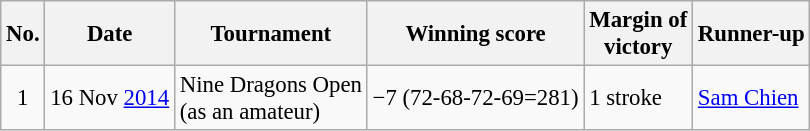<table class="wikitable" style="font-size:95%;">
<tr>
<th>No.</th>
<th>Date</th>
<th>Tournament</th>
<th>Winning score</th>
<th>Margin of<br>victory</th>
<th>Runner-up</th>
</tr>
<tr>
<td align=center>1</td>
<td align=right>16 Nov <a href='#'>2014</a></td>
<td>Nine Dragons Open<br>(as an amateur)</td>
<td>−7 (72-68-72-69=281)</td>
<td>1 stroke</td>
<td> <a href='#'>Sam Chien</a></td>
</tr>
</table>
